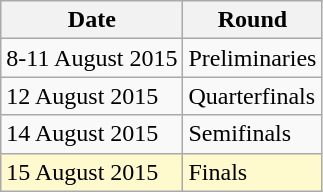<table class="wikitable">
<tr>
<th>Date</th>
<th>Round</th>
</tr>
<tr>
<td>8-11 August 2015</td>
<td>Preliminaries</td>
</tr>
<tr>
<td>12 August 2015</td>
<td>Quarterfinals</td>
</tr>
<tr>
<td>14 August 2015</td>
<td>Semifinals</td>
</tr>
<tr bgcolor=lemonchiffon>
<td>15 August 2015</td>
<td>Finals</td>
</tr>
</table>
